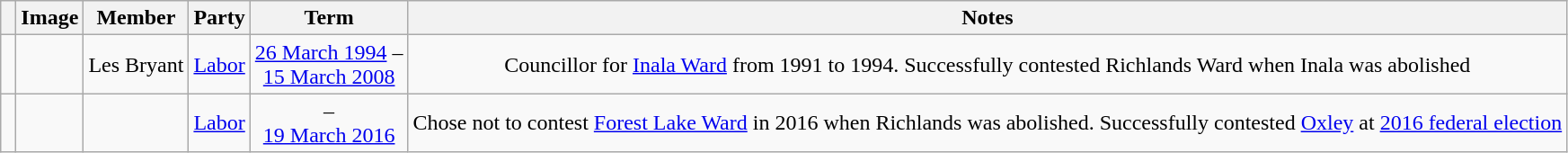<table class="wikitable" style="text-align:center">
<tr>
<th></th>
<th>Image</th>
<th>Member</th>
<th>Party</th>
<th>Term</th>
<th>Notes</th>
</tr>
<tr>
<td> </td>
<td></td>
<td>Les Bryant</td>
<td><a href='#'>Labor</a></td>
<td><a href='#'>26 March 1994</a> –<br> <a href='#'>15 March 2008</a></td>
<td>Councillor for <a href='#'>Inala Ward</a> from 1991 to 1994. Successfully contested Richlands Ward when Inala was abolished</td>
</tr>
<tr>
<td> </td>
<td></td>
<td> <br> </td>
<td><a href='#'>Labor</a></td>
<td> –<br> <a href='#'>19 March 2016</a></td>
<td>Chose not to contest <a href='#'>Forest Lake Ward</a> in 2016 when Richlands was abolished. Successfully contested <a href='#'>Oxley</a> at <a href='#'>2016 federal election</a></td>
</tr>
</table>
